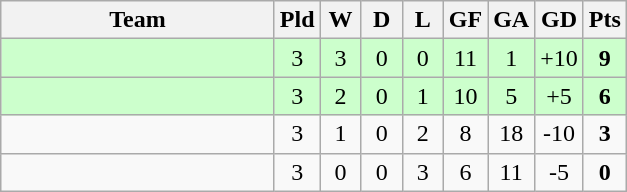<table class="wikitable" style="text-align: center;">
<tr>
<th width="175">Team</th>
<th width="20">Pld</th>
<th width="20">W</th>
<th width="20">D</th>
<th width="20">L</th>
<th width="20">GF</th>
<th width="20">GA</th>
<th width="20">GD</th>
<th width="20">Pts</th>
</tr>
<tr bgcolor="#ccffcc">
<td style="text-align:left;"></td>
<td>3</td>
<td>3</td>
<td>0</td>
<td>0</td>
<td>11</td>
<td>1</td>
<td>+10</td>
<td><strong>9</strong></td>
</tr>
<tr align=center bgcolor="ccffcc">
<td style="text-align:left;"></td>
<td>3</td>
<td>2</td>
<td>0</td>
<td>1</td>
<td>10</td>
<td>5</td>
<td>+5</td>
<td><strong>6</strong></td>
</tr>
<tr align=center>
<td style="text-align:left;"></td>
<td>3</td>
<td>1</td>
<td>0</td>
<td>2</td>
<td>8</td>
<td>18</td>
<td>-10</td>
<td><strong>3</strong></td>
</tr>
<tr align=center>
<td style="text-align:left;"><strong></strong></td>
<td>3</td>
<td>0</td>
<td>0</td>
<td>3</td>
<td>6</td>
<td>11</td>
<td>-5</td>
<td><strong>0</strong></td>
</tr>
</table>
